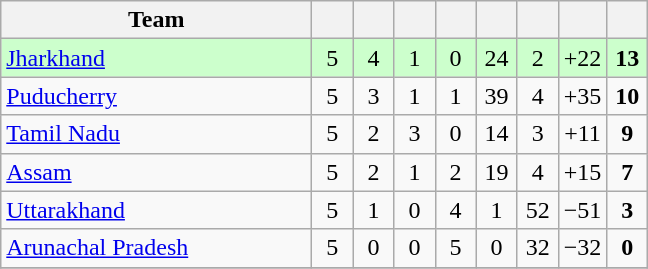<table class="wikitable" style="text-align:center">
<tr>
<th width="200">Team</th>
<th width="20"></th>
<th width="20"></th>
<th width="20"></th>
<th width="20"></th>
<th width="20"></th>
<th width="20"></th>
<th width="20"></th>
<th width="20"></th>
</tr>
<tr bgcolor=#ccffcc>
<td align=left><a href='#'>Jharkhand</a></td>
<td>5</td>
<td>4</td>
<td>1</td>
<td>0</td>
<td>24</td>
<td>2</td>
<td>+22</td>
<td><strong>13</strong></td>
</tr>
<tr>
<td align=left><a href='#'>Puducherry</a></td>
<td>5</td>
<td>3</td>
<td>1</td>
<td>1</td>
<td>39</td>
<td>4</td>
<td>+35</td>
<td><strong>10</strong></td>
</tr>
<tr>
<td align=left><a href='#'>Tamil Nadu</a></td>
<td>5</td>
<td>2</td>
<td>3</td>
<td>0</td>
<td>14</td>
<td>3</td>
<td>+11</td>
<td><strong>9</strong></td>
</tr>
<tr>
<td align=left><a href='#'>Assam</a></td>
<td>5</td>
<td>2</td>
<td>1</td>
<td>2</td>
<td>19</td>
<td>4</td>
<td>+15</td>
<td><strong>7</strong></td>
</tr>
<tr>
<td align=left><a href='#'>Uttarakhand</a></td>
<td>5</td>
<td>1</td>
<td>0</td>
<td>4</td>
<td>1</td>
<td>52</td>
<td>−51</td>
<td><strong>3</strong></td>
</tr>
<tr>
<td align=left><a href='#'>Arunachal Pradesh</a></td>
<td>5</td>
<td>0</td>
<td>0</td>
<td>5</td>
<td>0</td>
<td>32</td>
<td>−32</td>
<td><strong>0</strong></td>
</tr>
<tr>
</tr>
</table>
